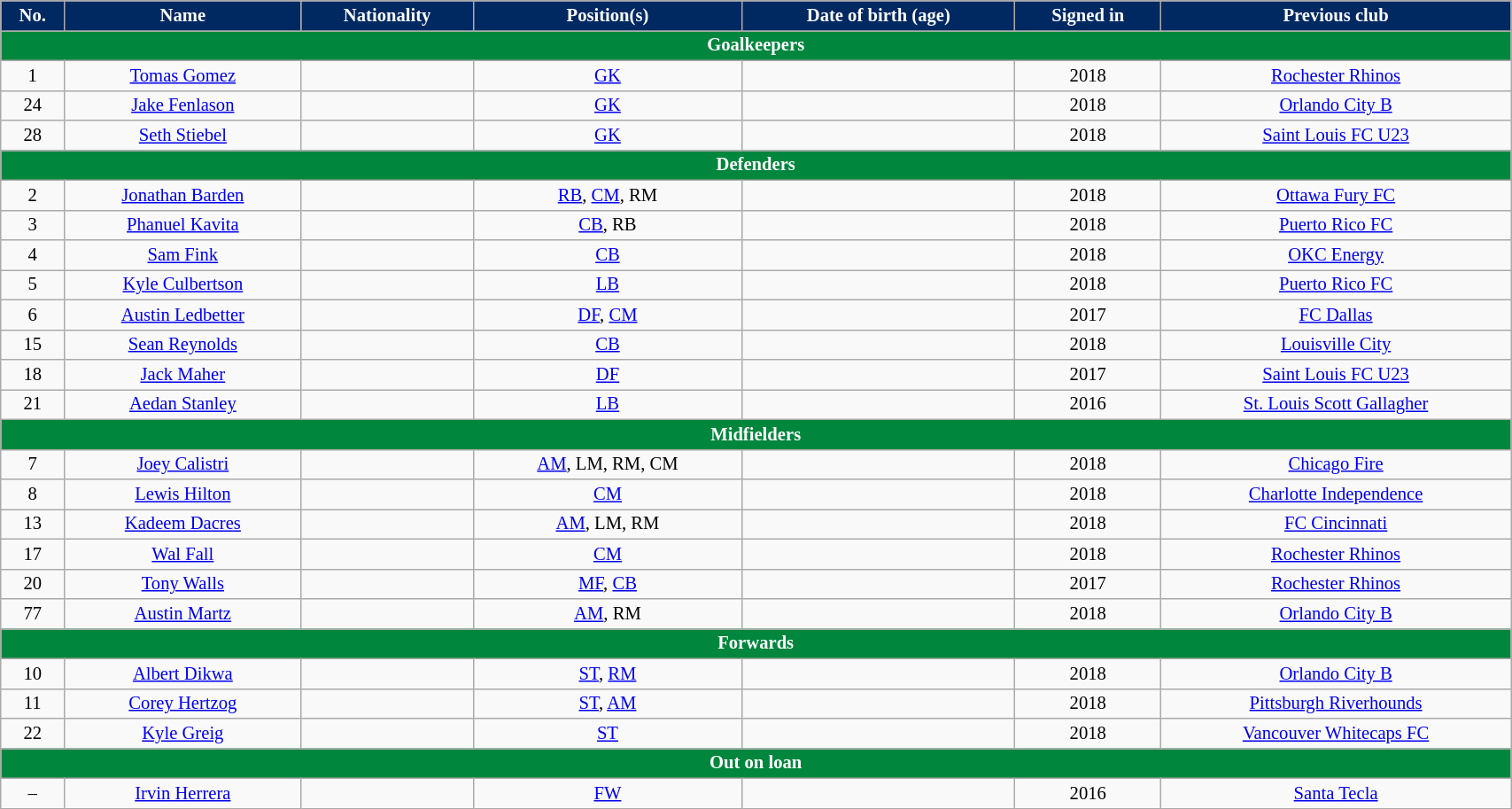<table class="wikitable sortable" style="text-align:center; font-size:86%; width:90%;">
<tr>
<th style="background:#002962; color:white; text-align:center;">No.</th>
<th style="background:#002962; color:white; text-align:center;">Name</th>
<th style="background:#002962; color:white; text-align:center;">Nationality</th>
<th style="background:#002962; color:white; text-align:center;">Position(s)</th>
<th style="background:#002962; color:white; text-align:center;">Date of birth (age)</th>
<th style="background:#002962; color:white; text-align:center;">Signed in</th>
<th style="background:#002962; color:white; text-align:center;">Previous club</th>
</tr>
<tr>
<th colspan=7 style="background:#00863D; color:white; text-align:center;">Goalkeepers</th>
</tr>
<tr>
<td>1</td>
<td><a href='#'>Tomas Gomez</a></td>
<td></td>
<td><a href='#'>GK</a></td>
<td></td>
<td>2018</td>
<td> <a href='#'>Rochester Rhinos</a></td>
</tr>
<tr>
<td>24</td>
<td><a href='#'>Jake Fenlason</a></td>
<td></td>
<td><a href='#'>GK</a></td>
<td></td>
<td>2018</td>
<td> <a href='#'>Orlando City B</a></td>
</tr>
<tr>
<td>28</td>
<td><a href='#'>Seth Stiebel</a></td>
<td></td>
<td><a href='#'>GK</a></td>
<td></td>
<td>2018</td>
<td> <a href='#'>Saint Louis FC U23</a></td>
</tr>
<tr>
<th colspan=7 style="background:#00863D; color:white; text-align:center;">Defenders</th>
</tr>
<tr>
<td>2</td>
<td><a href='#'>Jonathan Barden</a></td>
<td></td>
<td><a href='#'>RB</a>, <a href='#'>CM</a>, RM</td>
<td></td>
<td>2018</td>
<td> <a href='#'>Ottawa Fury FC</a></td>
</tr>
<tr>
<td>3</td>
<td><a href='#'>Phanuel Kavita</a></td>
<td></td>
<td><a href='#'>CB</a>, RB</td>
<td></td>
<td>2018</td>
<td> <a href='#'>Puerto Rico FC</a></td>
</tr>
<tr>
<td>4</td>
<td><a href='#'>Sam Fink</a></td>
<td></td>
<td><a href='#'>CB</a></td>
<td></td>
<td>2018</td>
<td> <a href='#'>OKC Energy</a></td>
</tr>
<tr>
<td>5</td>
<td><a href='#'>Kyle Culbertson</a></td>
<td></td>
<td><a href='#'>LB</a></td>
<td></td>
<td>2018</td>
<td> <a href='#'>Puerto Rico FC</a></td>
</tr>
<tr>
<td>6</td>
<td><a href='#'>Austin Ledbetter</a></td>
<td></td>
<td><a href='#'>DF</a>, <a href='#'>CM</a></td>
<td></td>
<td>2017</td>
<td> <a href='#'>FC Dallas</a></td>
</tr>
<tr>
<td>15</td>
<td><a href='#'>Sean Reynolds</a></td>
<td></td>
<td><a href='#'>CB</a></td>
<td></td>
<td>2018</td>
<td> <a href='#'>Louisville City</a></td>
</tr>
<tr>
<td>18</td>
<td><a href='#'>Jack Maher</a></td>
<td></td>
<td><a href='#'>DF</a></td>
<td></td>
<td>2017</td>
<td> <a href='#'>Saint Louis FC U23</a></td>
</tr>
<tr>
<td>21</td>
<td><a href='#'>Aedan Stanley</a></td>
<td></td>
<td><a href='#'>LB</a></td>
<td></td>
<td>2016</td>
<td> <a href='#'>St. Louis Scott Gallagher</a></td>
</tr>
<tr>
<th colspan=7 style="background:#00863D; color:white; text-align:center;">Midfielders</th>
</tr>
<tr>
<td>7</td>
<td><a href='#'>Joey Calistri</a></td>
<td></td>
<td><a href='#'>AM</a>, LM, RM, CM</td>
<td></td>
<td>2018</td>
<td> <a href='#'>Chicago Fire</a></td>
</tr>
<tr>
<td>8</td>
<td><a href='#'>Lewis Hilton</a></td>
<td></td>
<td><a href='#'>CM</a></td>
<td></td>
<td>2018</td>
<td> <a href='#'>Charlotte Independence</a></td>
</tr>
<tr>
<td>13</td>
<td><a href='#'>Kadeem Dacres</a></td>
<td></td>
<td><a href='#'>AM</a>, LM, RM</td>
<td></td>
<td>2018</td>
<td> <a href='#'>FC Cincinnati</a></td>
</tr>
<tr>
<td>17</td>
<td><a href='#'>Wal Fall</a></td>
<td></td>
<td><a href='#'>CM</a></td>
<td></td>
<td>2018</td>
<td> <a href='#'>Rochester Rhinos</a></td>
</tr>
<tr>
<td>20</td>
<td><a href='#'>Tony Walls</a></td>
<td></td>
<td><a href='#'>MF</a>, <a href='#'>CB</a></td>
<td></td>
<td>2017</td>
<td> <a href='#'>Rochester Rhinos</a></td>
</tr>
<tr>
<td>77</td>
<td><a href='#'>Austin Martz</a></td>
<td></td>
<td><a href='#'>AM</a>, RM</td>
<td></td>
<td>2018</td>
<td> <a href='#'>Orlando City B</a></td>
</tr>
<tr>
<th colspan=7 style="background:#00863D; color:white; text-align:center;">Forwards</th>
</tr>
<tr>
<td>10</td>
<td><a href='#'>Albert Dikwa</a></td>
<td></td>
<td><a href='#'>ST</a>, <a href='#'>RM</a></td>
<td></td>
<td>2018</td>
<td> <a href='#'>Orlando City B</a></td>
</tr>
<tr>
<td>11</td>
<td><a href='#'>Corey Hertzog</a></td>
<td></td>
<td><a href='#'>ST</a>, <a href='#'>AM</a></td>
<td></td>
<td>2018</td>
<td> <a href='#'>Pittsburgh Riverhounds</a></td>
</tr>
<tr>
<td>22</td>
<td><a href='#'>Kyle Greig</a></td>
<td></td>
<td><a href='#'>ST</a></td>
<td></td>
<td>2018</td>
<td> <a href='#'>Vancouver Whitecaps FC</a></td>
</tr>
<tr>
<th colspan=7 style="background:#00863D; color:white; text-align:center;">Out on loan</th>
</tr>
<tr>
<td>–</td>
<td><a href='#'>Irvin Herrera</a></td>
<td></td>
<td><a href='#'>FW</a></td>
<td></td>
<td>2016</td>
<td> <a href='#'>Santa Tecla</a></td>
</tr>
</table>
